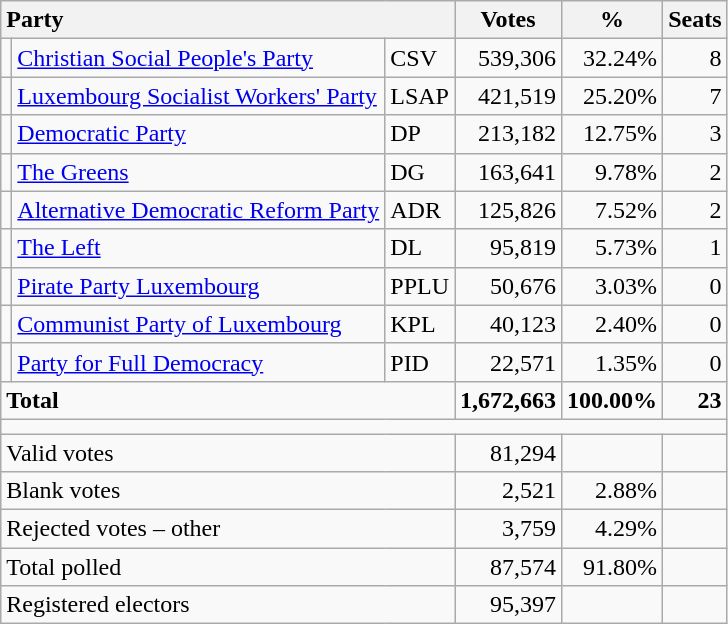<table class="wikitable" border="1" style="text-align:right;">
<tr>
<th style="text-align:left;" valign=bottom colspan=3>Party</th>
<th align=center valign=bottom width="50">Votes</th>
<th align=center valign=bottom width="50">%</th>
<th align=center>Seats</th>
</tr>
<tr>
<td></td>
<td align=left><a href='#'>Christian Social People's Party</a></td>
<td align=left>CSV</td>
<td>539,306</td>
<td>32.24%</td>
<td>8</td>
</tr>
<tr>
<td></td>
<td align=left><a href='#'>Luxembourg Socialist Workers' Party</a></td>
<td align=left>LSAP</td>
<td>421,519</td>
<td>25.20%</td>
<td>7</td>
</tr>
<tr>
<td></td>
<td align=left><a href='#'>Democratic Party</a></td>
<td align=left>DP</td>
<td>213,182</td>
<td>12.75%</td>
<td>3</td>
</tr>
<tr>
<td></td>
<td align=left><a href='#'>The Greens</a></td>
<td align=left>DG</td>
<td>163,641</td>
<td>9.78%</td>
<td>2</td>
</tr>
<tr>
<td></td>
<td align=left><a href='#'>Alternative Democratic Reform Party</a></td>
<td align=left>ADR</td>
<td>125,826</td>
<td>7.52%</td>
<td>2</td>
</tr>
<tr>
<td></td>
<td align=left><a href='#'>The Left</a></td>
<td align=left>DL</td>
<td>95,819</td>
<td>5.73%</td>
<td>1</td>
</tr>
<tr>
<td></td>
<td align=left><a href='#'>Pirate Party Luxembourg</a></td>
<td align=left>PPLU</td>
<td>50,676</td>
<td>3.03%</td>
<td>0</td>
</tr>
<tr>
<td></td>
<td align=left><a href='#'>Communist Party of Luxembourg</a></td>
<td align=left>KPL</td>
<td>40,123</td>
<td>2.40%</td>
<td>0</td>
</tr>
<tr>
<td></td>
<td align=left><a href='#'>Party for Full Democracy</a></td>
<td align=left>PID</td>
<td>22,571</td>
<td>1.35%</td>
<td>0</td>
</tr>
<tr style="font-weight:bold">
<td align=left colspan=3>Total</td>
<td>1,672,663</td>
<td>100.00%</td>
<td>23</td>
</tr>
<tr>
<td colspan=6 height="2"></td>
</tr>
<tr>
<td align=left colspan=3>Valid votes</td>
<td>81,294</td>
<td></td>
<td></td>
</tr>
<tr>
<td align=left colspan=3>Blank votes</td>
<td>2,521</td>
<td>2.88%</td>
<td></td>
</tr>
<tr>
<td align=left colspan=3>Rejected votes – other</td>
<td>3,759</td>
<td>4.29%</td>
<td></td>
</tr>
<tr>
<td align=left colspan=3>Total polled</td>
<td>87,574</td>
<td>91.80%</td>
<td></td>
</tr>
<tr>
<td align=left colspan=3>Registered electors</td>
<td>95,397</td>
<td></td>
<td></td>
</tr>
</table>
